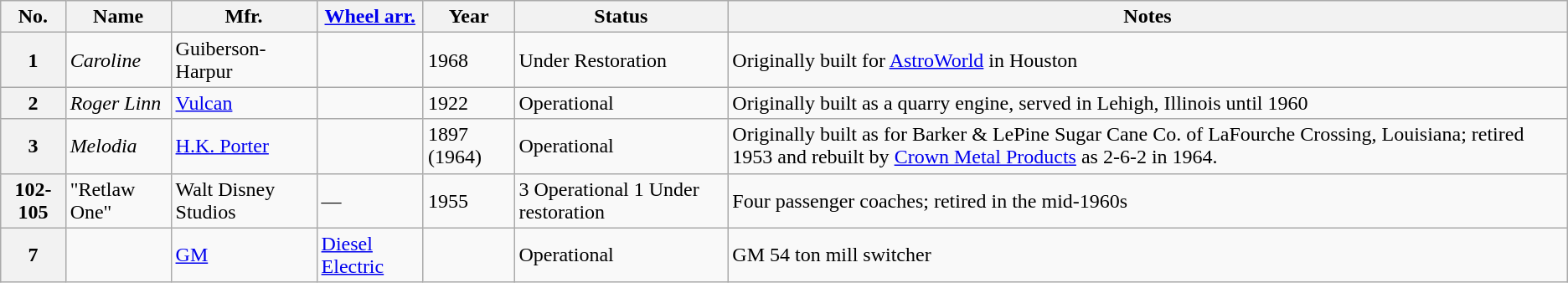<table class="wikitable" style="font-size:100%;">
<tr>
<th>No.</th>
<th>Name</th>
<th>Mfr.</th>
<th><a href='#'>Wheel arr.</a></th>
<th>Year</th>
<th>Status</th>
<th>Notes</th>
</tr>
<tr>
<th>1</th>
<td><em>Caroline</em></td>
<td>Guiberson-Harpur</td>
<td></td>
<td>1968</td>
<td>Under Restoration</td>
<td>Originally built for <a href='#'>AstroWorld</a> in Houston</td>
</tr>
<tr>
<th>2</th>
<td><em>Roger Linn</em></td>
<td><a href='#'>Vulcan</a></td>
<td></td>
<td>1922</td>
<td>Operational</td>
<td>Originally built as a quarry engine, served in Lehigh, Illinois until 1960</td>
</tr>
<tr>
<th>3</th>
<td><em>Melodia</em></td>
<td><a href='#'>H.K. Porter</a></td>
<td></td>
<td>1897 (1964)</td>
<td>Operational</td>
<td>Originally built as  for Barker & LePine Sugar Cane Co. of LaFourche Crossing, Louisiana; retired 1953 and rebuilt by <a href='#'>Crown Metal Products</a> as 2-6-2 in 1964.</td>
</tr>
<tr>
<th>102-105</th>
<td>"Retlaw One"</td>
<td>Walt Disney Studios</td>
<td>—</td>
<td>1955</td>
<td>3 Operational 1 Under restoration</td>
<td>Four passenger coaches; retired in the mid-1960s</td>
</tr>
<tr>
<th>7</th>
<td></td>
<td><a href='#'>GM</a></td>
<td><a href='#'>Diesel Electric</a></td>
<td></td>
<td>Operational</td>
<td>GM 54 ton mill switcher</td>
</tr>
</table>
